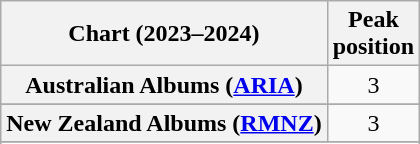<table class="wikitable sortable plainrowheaders" style="text-align:center">
<tr>
<th scope="col">Chart (2023–2024)</th>
<th scope="col">Peak<br>position</th>
</tr>
<tr>
<th scope="row">Australian Albums (<a href='#'>ARIA</a>)</th>
<td>3</td>
</tr>
<tr>
</tr>
<tr>
</tr>
<tr>
</tr>
<tr>
<th scope="row">New Zealand Albums (<a href='#'>RMNZ</a>)</th>
<td>3</td>
</tr>
<tr>
</tr>
<tr>
</tr>
<tr>
</tr>
<tr>
</tr>
</table>
